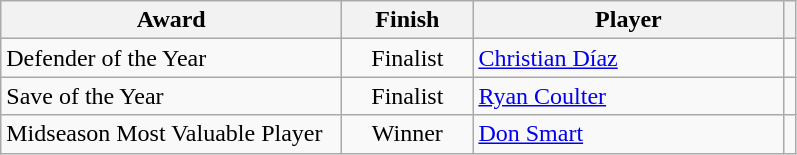<table class="wikitable" style="text-align:center;">
<tr>
<th style="width:220px">Award</th>
<th style="width:80px">Finish</th>
<th style="width:200px">Player</th>
<th></th>
</tr>
<tr>
<td style="text-align:left;">Defender of the Year</td>
<td>Finalist</td>
<td style="text-align:left;"> <a href='#'>Christian Díaz</a></td>
<td></td>
</tr>
<tr>
<td style="text-align:left;">Save of the Year</td>
<td>Finalist</td>
<td style="text-align:left;"> <a href='#'>Ryan Coulter</a></td>
<td></td>
</tr>
<tr>
<td style="text-align:left;">Midseason Most Valuable Player</td>
<td>Winner</td>
<td style="text-align:left;"> <a href='#'>Don Smart</a></td>
<td></td>
</tr>
</table>
